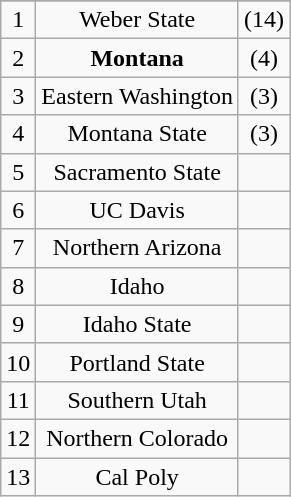<table class="wikitable" style="display: inline-table;">
<tr align="center">
</tr>
<tr align="center">
<td>1</td>
<td>Weber State</td>
<td>(14)</td>
</tr>
<tr align="center">
<td>2</td>
<td><strong>Montana</strong></td>
<td>(4)</td>
</tr>
<tr align="center">
<td>3</td>
<td>Eastern Washington</td>
<td>(3)</td>
</tr>
<tr align="center">
<td>4</td>
<td>Montana State</td>
<td>(3)</td>
</tr>
<tr align="center">
<td>5</td>
<td>Sacramento State</td>
<td></td>
</tr>
<tr align="center">
<td>6</td>
<td>UC Davis</td>
<td></td>
</tr>
<tr align="center">
<td>7</td>
<td>Northern Arizona</td>
<td></td>
</tr>
<tr align="center">
<td>8</td>
<td>Idaho</td>
<td></td>
</tr>
<tr align="center">
<td>9</td>
<td>Idaho State</td>
<td></td>
</tr>
<tr align="center">
<td>10</td>
<td>Portland State</td>
<td></td>
</tr>
<tr align="center">
<td>11</td>
<td>Southern Utah</td>
<td></td>
</tr>
<tr align="center">
<td>12</td>
<td>Northern Colorado</td>
<td></td>
</tr>
<tr align="center">
<td>13</td>
<td>Cal Poly</td>
<td></td>
</tr>
</table>
